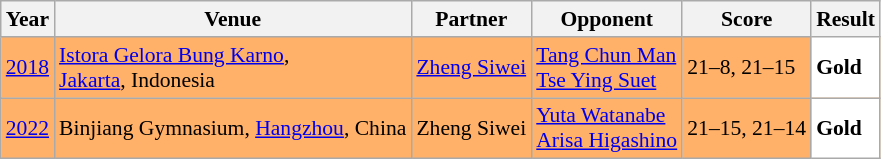<table class="sortable wikitable" style="font-size: 90%">
<tr>
<th>Year</th>
<th>Venue</th>
<th>Partner</th>
<th>Opponent</th>
<th>Score</th>
<th>Result</th>
</tr>
<tr style="background:#FFB069">
<td align="center"><a href='#'>2018</a></td>
<td align="left"><a href='#'>Istora Gelora Bung Karno</a>,<br><a href='#'>Jakarta</a>, Indonesia</td>
<td align="left"> <a href='#'>Zheng Siwei</a></td>
<td align="left"> <a href='#'>Tang Chun Man</a><br> <a href='#'>Tse Ying Suet</a></td>
<td align="left">21–8, 21–15</td>
<td style="text-align:left; background:white"> <strong>Gold</strong></td>
</tr>
<tr style="background:#FFB069">
<td align="center"><a href='#'>2022</a></td>
<td align="left">Binjiang Gymnasium, <a href='#'>Hangzhou</a>, China</td>
<td align="left"> Zheng Siwei</td>
<td align="left"> <a href='#'>Yuta Watanabe</a><br>  <a href='#'>Arisa Higashino</a></td>
<td align="left">21–15, 21–14</td>
<td style="text-align:left; background:white"> <strong>Gold</strong></td>
</tr>
</table>
